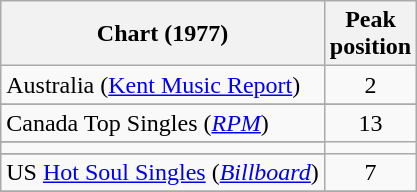<table class="wikitable sortable">
<tr>
<th scope="col">Chart (1977)</th>
<th>Peak<br>position</th>
</tr>
<tr>
<td>Australia (<a href='#'>Kent Music Report</a>)</td>
<td style="text-align:center;">2</td>
</tr>
<tr>
</tr>
<tr>
</tr>
<tr>
<td>Canada Top Singles (<em><a href='#'>RPM</a></em>)</td>
<td style="text-align:center;">13</td>
</tr>
<tr>
</tr>
<tr>
</tr>
<tr>
<td></td>
</tr>
<tr>
</tr>
<tr>
</tr>
<tr>
</tr>
<tr>
<td scope="row">US <a href='#'>Hot Soul Singles</a> (<em><a href='#'>Billboard</a></em>)</td>
<td style="text-align:center;">7</td>
</tr>
<tr>
</tr>
</table>
